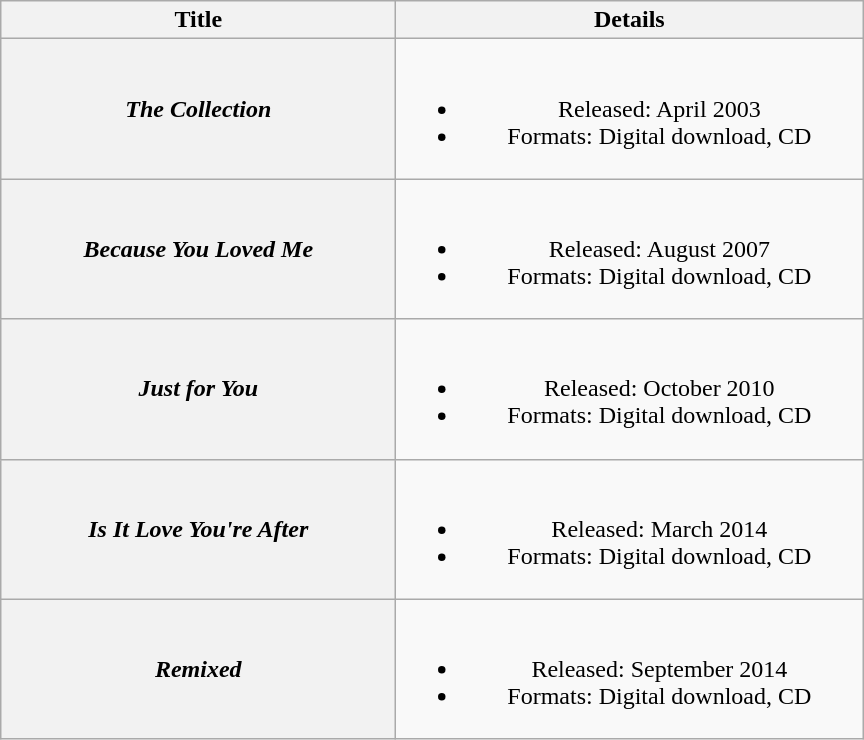<table class="wikitable plainrowheaders" style="text-align:center;">
<tr>
<th scope="col" style="width:16em;">Title</th>
<th scope="col" style="width:19em;">Details</th>
</tr>
<tr>
<th scope="row"><em>The Collection</em></th>
<td><br><ul><li>Released: April 2003</li><li>Formats: Digital download, CD</li></ul></td>
</tr>
<tr>
<th scope="row"><em>Because You Loved Me</em></th>
<td><br><ul><li>Released: August 2007</li><li>Formats: Digital download, CD</li></ul></td>
</tr>
<tr>
<th scope="row"><em>Just for You</em></th>
<td><br><ul><li>Released: October 2010</li><li>Formats: Digital download, CD</li></ul></td>
</tr>
<tr>
<th scope="row"><em>Is It Love You're After</em></th>
<td><br><ul><li>Released: March 2014</li><li>Formats: Digital download, CD</li></ul></td>
</tr>
<tr>
<th scope="row"><em>Remixed</em></th>
<td><br><ul><li>Released: September 2014</li><li>Formats: Digital download, CD</li></ul></td>
</tr>
</table>
